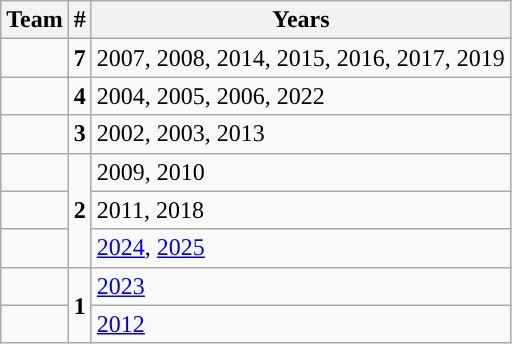<table class="wikitable" style="text-align:center;">
<tr>
<th>Team</th>
<th>#</th>
<th class="unsortable">Years</th>
</tr>
<tr>
<td><strong><a href='#'></a></strong></td>
<td><strong>7</strong></td>
<td align="left">2007, 2008, 2014, 2015, 2016, 2017, 2019</td>
</tr>
<tr>
<td><strong><a href='#'></a></strong></td>
<td><strong>4</strong></td>
<td align="left">2004, 2005, 2006, 2022</td>
</tr>
<tr>
<td><strong><a href='#'></a></strong></td>
<td><strong>3</strong></td>
<td align="left">2002, 2003, 2013</td>
</tr>
<tr>
<td><strong><a href='#'></a></strong></td>
<td rowspan="3"><strong>2</strong></td>
<td align="left">2009, 2010</td>
</tr>
<tr>
<td><strong><a href='#'></a></strong></td>
<td align="left">2011, 2018</td>
</tr>
<tr>
<td><strong><a href='#'></a></strong></td>
<td align="left"><a href='#'>2024</a>, <a href='#'>2025</a></td>
</tr>
<tr>
<td><strong><a href='#'></a></strong></td>
<td rowspan="2"><strong>1</strong></td>
<td align="left"><a href='#'>2023</a></td>
</tr>
<tr>
<td><strong><a href='#'></a></strong></td>
<td align="left"><a href='#'>2012</a></td>
</tr>
</table>
